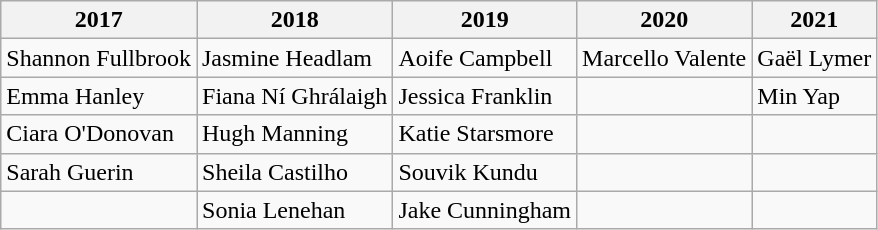<table class="wikitable">
<tr>
<th>2017</th>
<th>2018</th>
<th>2019</th>
<th>2020</th>
<th>2021</th>
</tr>
<tr>
<td>Shannon Fullbrook</td>
<td>Jasmine Headlam</td>
<td>Aoife Campbell</td>
<td>Marcello Valente</td>
<td>Gaël Lymer</td>
</tr>
<tr>
<td>Emma Hanley</td>
<td>Fiana Ní Ghrálaigh</td>
<td>Jessica Franklin</td>
<td></td>
<td>Min Yap</td>
</tr>
<tr>
<td>Ciara O'Donovan</td>
<td>Hugh Manning</td>
<td>Katie Starsmore</td>
<td></td>
<td></td>
</tr>
<tr>
<td>Sarah Guerin</td>
<td>Sheila Castilho</td>
<td>Souvik Kundu</td>
<td></td>
<td></td>
</tr>
<tr>
<td></td>
<td>Sonia Lenehan</td>
<td>Jake Cunningham</td>
<td></td>
<td></td>
</tr>
</table>
